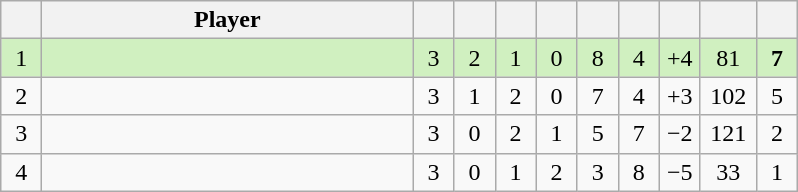<table class="wikitable" style="text-align:center; margin: 1em auto 1em auto, align:left">
<tr>
<th width=20></th>
<th width=240>Player</th>
<th width=20></th>
<th width=20></th>
<th width=20></th>
<th width=20></th>
<th width=20></th>
<th width=20></th>
<th width=20></th>
<th width=30></th>
<th width=20></th>
</tr>
<tr style="background:#D0F0C0;">
<td>1</td>
<td align=left></td>
<td>3</td>
<td>2</td>
<td>1</td>
<td>0</td>
<td>8</td>
<td>4</td>
<td>+4</td>
<td>81</td>
<td><strong>7</strong></td>
</tr>
<tr style=>
<td>2</td>
<td align=left></td>
<td>3</td>
<td>1</td>
<td>2</td>
<td>0</td>
<td>7</td>
<td>4</td>
<td>+3</td>
<td>102</td>
<td>5</td>
</tr>
<tr style=>
<td>3</td>
<td align=left></td>
<td>3</td>
<td>0</td>
<td>2</td>
<td>1</td>
<td>5</td>
<td>7</td>
<td>−2</td>
<td>121</td>
<td>2</td>
</tr>
<tr style=>
<td>4</td>
<td align=left></td>
<td>3</td>
<td>0</td>
<td>1</td>
<td>2</td>
<td>3</td>
<td>8</td>
<td>−5</td>
<td>33</td>
<td>1</td>
</tr>
</table>
